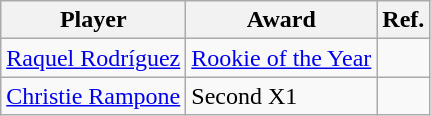<table class="wikitable">
<tr>
<th>Player</th>
<th>Award</th>
<th>Ref.</th>
</tr>
<tr>
<td> <a href='#'>Raquel Rodríguez</a></td>
<td><a href='#'>Rookie of the Year</a></td>
<td></td>
</tr>
<tr>
<td> <a href='#'>Christie Rampone</a></td>
<td>Second X1</td>
<td></td>
</tr>
</table>
